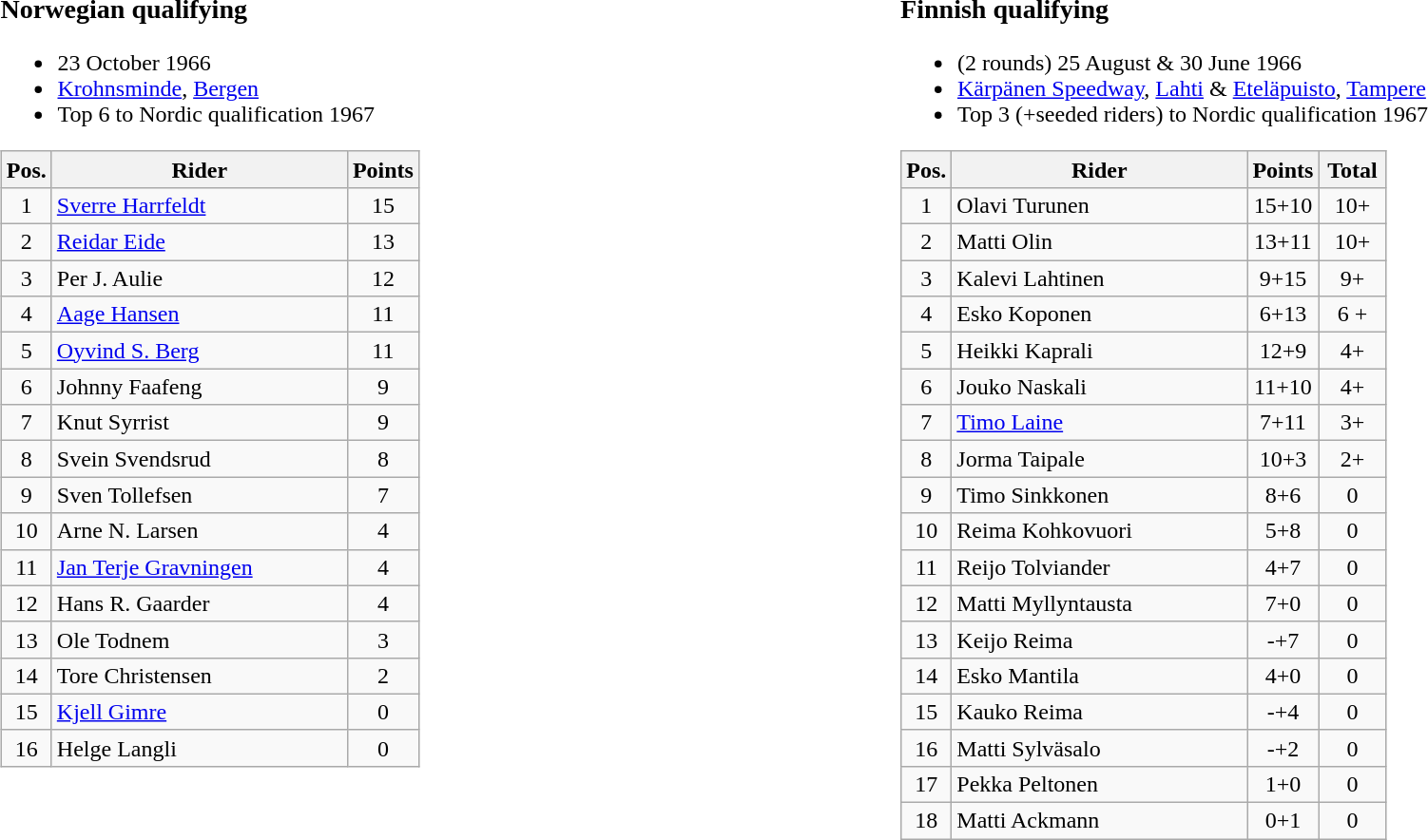<table width=100%>
<tr>
<td width=50% valign=top><br><h3>Norwegian qualifying</h3><ul><li>23 October 1966</li><li> <a href='#'>Krohnsminde</a>, <a href='#'>Bergen</a></li><li>Top 6 to Nordic qualification 1967</li></ul><table class=wikitable>
<tr>
<th width=25px>Pos.</th>
<th width=200px>Rider</th>
<th width=40px>Points</th>
</tr>
<tr align=center >
<td>1</td>
<td align=left><a href='#'>Sverre Harrfeldt</a></td>
<td>15</td>
</tr>
<tr align=center >
<td>2</td>
<td align=left><a href='#'>Reidar Eide</a></td>
<td>13</td>
</tr>
<tr align=center >
<td>3</td>
<td align=left>Per J. Aulie</td>
<td>12</td>
</tr>
<tr align=center >
<td>4</td>
<td align=left><a href='#'>Aage Hansen</a></td>
<td>11</td>
</tr>
<tr align=center >
<td>5</td>
<td align=left><a href='#'>Oyvind S. Berg</a></td>
<td>11</td>
</tr>
<tr align=center >
<td>6</td>
<td align=left>Johnny Faafeng</td>
<td>9</td>
</tr>
<tr align=center>
<td>7</td>
<td align=left>Knut Syrrist</td>
<td>9</td>
</tr>
<tr align=center>
<td>8</td>
<td align=left>Svein Svendsrud</td>
<td>8</td>
</tr>
<tr align=center>
<td>9</td>
<td align=left>Sven Tollefsen</td>
<td>7</td>
</tr>
<tr align=center>
<td>10</td>
<td align=left>Arne N. Larsen</td>
<td>4</td>
</tr>
<tr align=center>
<td>11</td>
<td align=left><a href='#'>Jan Terje Gravningen</a></td>
<td>4</td>
</tr>
<tr align=center>
<td>12</td>
<td align=left>Hans R. Gaarder</td>
<td>4</td>
</tr>
<tr align=center>
<td>13</td>
<td align=left>Ole Todnem</td>
<td>3</td>
</tr>
<tr align=center>
<td>14</td>
<td align=left>Tore Christensen</td>
<td>2</td>
</tr>
<tr align=center>
<td>15</td>
<td align=left><a href='#'>Kjell Gimre</a></td>
<td>0</td>
</tr>
<tr align=center>
<td>16</td>
<td align=left>Helge Langli</td>
<td>0</td>
</tr>
</table>
</td>
<td width=50% valign=top><br><h3>Finnish qualifying</h3><ul><li>(2 rounds) 25 August & 30 June 1966</li><li> <a href='#'>Kärpänen Speedway</a>, <a href='#'>Lahti</a> & <a href='#'>Eteläpuisto</a>, <a href='#'>Tampere</a></li><li>Top 3 (+seeded riders) to Nordic qualification 1967</li></ul><table class="wikitable" style="text-align:center;">
<tr>
<th width=25px>Pos.</th>
<th width=200px>Rider</th>
<th width=40px>Points</th>
<th width=40px>Total</th>
</tr>
<tr>
<td>1</td>
<td align=left>Olavi Turunen</td>
<td>15+10</td>
<td>10+</td>
</tr>
<tr>
<td>2</td>
<td align=left>Matti Olin</td>
<td>13+11</td>
<td>10+</td>
</tr>
<tr>
<td>3</td>
<td align=left>Kalevi Lahtinen</td>
<td>9+15</td>
<td>9+</td>
</tr>
<tr>
<td>4</td>
<td align=left>Esko Koponen</td>
<td>6+13</td>
<td>6 +</td>
</tr>
<tr>
<td>5</td>
<td align=left>Heikki Kaprali</td>
<td>12+9</td>
<td>4+</td>
</tr>
<tr>
<td>6</td>
<td align=left>Jouko Naskali</td>
<td>11+10</td>
<td>4+</td>
</tr>
<tr>
<td>7</td>
<td align=left><a href='#'>Timo Laine</a></td>
<td>7+11</td>
<td>3+</td>
</tr>
<tr>
<td>8</td>
<td align=left>Jorma Taipale</td>
<td>10+3</td>
<td>2+</td>
</tr>
<tr>
<td>9</td>
<td align=left>Timo Sinkkonen</td>
<td>8+6</td>
<td>0</td>
</tr>
<tr>
<td>10</td>
<td align=left>Reima Kohkovuori</td>
<td>5+8</td>
<td>0</td>
</tr>
<tr>
<td>11</td>
<td align=left>Reijo Tolviander</td>
<td>4+7</td>
<td>0</td>
</tr>
<tr>
<td>12</td>
<td align=left>Matti Myllyntausta</td>
<td>7+0</td>
<td>0</td>
</tr>
<tr>
<td>13</td>
<td align=left>Keijo Reima</td>
<td>-+7</td>
<td>0</td>
</tr>
<tr>
<td>14</td>
<td align=left>Esko Mantila</td>
<td>4+0</td>
<td>0</td>
</tr>
<tr>
<td>15</td>
<td align=left>Kauko Reima</td>
<td>-+4</td>
<td>0</td>
</tr>
<tr>
<td>16</td>
<td align=left>Matti Sylväsalo</td>
<td>-+2</td>
<td>0</td>
</tr>
<tr>
<td>17</td>
<td align=left>Pekka Peltonen</td>
<td>1+0</td>
<td>0</td>
</tr>
<tr>
<td>18</td>
<td align=left>Matti Ackmann</td>
<td>0+1</td>
<td>0</td>
</tr>
</table>
</td>
</tr>
</table>
